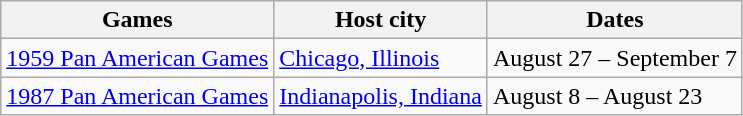<table class="wikitable">
<tr>
<th>Games</th>
<th>Host city</th>
<th>Dates </th>
</tr>
<tr>
<td><a href='#'>1959 Pan American Games</a></td>
<td><a href='#'>Chicago, Illinois</a></td>
<td>August 27 – September 7</td>
</tr>
<tr>
<td><a href='#'>1987 Pan American Games</a></td>
<td><a href='#'>Indianapolis, Indiana</a></td>
<td>August 8 – August 23 </td>
</tr>
</table>
